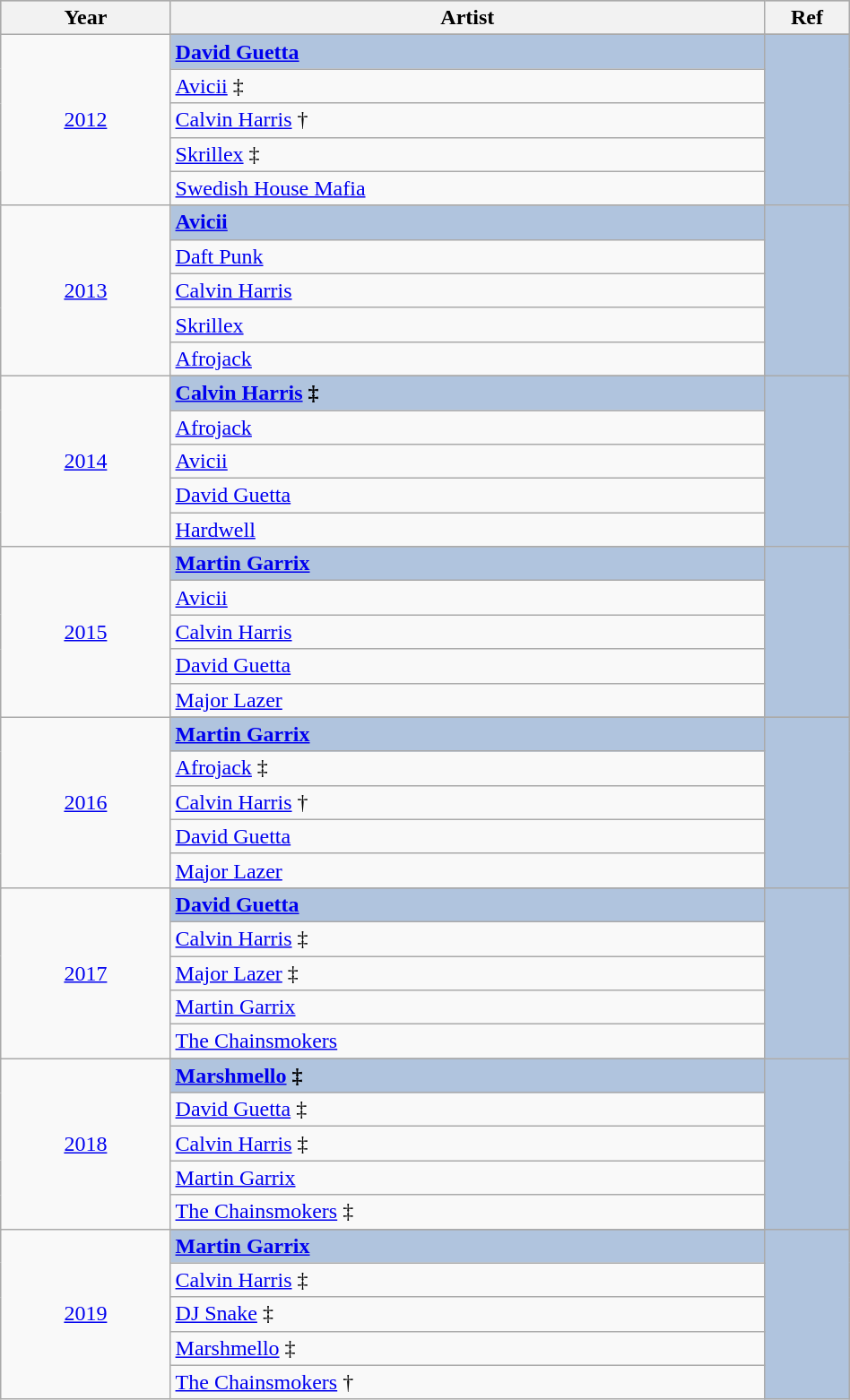<table class="wikitable" style="width:50%;">
<tr style="background:#bebebe;">
<th style="width:10%;">Year</th>
<th style="width:35%;">Artist</th>
<th style="width:5%;">Ref</th>
</tr>
<tr>
<td rowspan="6" align="center"><a href='#'>2012</a></td>
</tr>
<tr style="background:#B0C4DE">
<td><strong><a href='#'>David Guetta</a></strong></td>
<td rowspan="6" align="center"></td>
</tr>
<tr>
<td><a href='#'>Avicii</a> ‡</td>
</tr>
<tr>
<td><a href='#'>Calvin Harris</a> †</td>
</tr>
<tr>
<td><a href='#'>Skrillex</a> ‡</td>
</tr>
<tr>
<td><a href='#'>Swedish House Mafia</a></td>
</tr>
<tr>
<td rowspan="6" align="center"><a href='#'>2013</a></td>
</tr>
<tr style="background:#B0C4DE">
<td><strong><a href='#'>Avicii</a></strong></td>
<td rowspan="6" align="center"></td>
</tr>
<tr>
<td><a href='#'>Daft Punk</a></td>
</tr>
<tr>
<td><a href='#'>Calvin Harris</a></td>
</tr>
<tr>
<td><a href='#'>Skrillex</a></td>
</tr>
<tr>
<td><a href='#'>Afrojack</a></td>
</tr>
<tr>
<td rowspan="6" align="center"><a href='#'>2014</a></td>
</tr>
<tr style="background:#B0C4DE">
<td><strong><a href='#'>Calvin Harris</a> ‡</strong></td>
<td rowspan="6" align="center"></td>
</tr>
<tr>
<td><a href='#'>Afrojack</a></td>
</tr>
<tr>
<td><a href='#'>Avicii</a></td>
</tr>
<tr>
<td><a href='#'>David Guetta</a></td>
</tr>
<tr>
<td><a href='#'>Hardwell</a></td>
</tr>
<tr>
<td rowspan="6" align="center"><a href='#'>2015</a></td>
</tr>
<tr style="background:#B0C4DE">
<td><strong><a href='#'>Martin Garrix</a></strong></td>
<td rowspan="5" align="center"></td>
</tr>
<tr>
<td><a href='#'>Avicii</a></td>
</tr>
<tr>
<td><a href='#'>Calvin Harris</a></td>
</tr>
<tr>
<td><a href='#'>David Guetta</a></td>
</tr>
<tr>
<td><a href='#'>Major Lazer</a></td>
</tr>
<tr>
<td rowspan="6" align="center"><a href='#'>2016</a></td>
</tr>
<tr style="background:#B0C4DE">
<td><strong><a href='#'>Martin Garrix</a></strong></td>
<td rowspan="6" align="center"></td>
</tr>
<tr>
<td><a href='#'>Afrojack</a> ‡</td>
</tr>
<tr>
<td><a href='#'>Calvin Harris</a> †</td>
</tr>
<tr>
<td><a href='#'>David Guetta</a></td>
</tr>
<tr>
<td><a href='#'>Major Lazer</a></td>
</tr>
<tr>
<td rowspan="6" align="center"><a href='#'>2017</a></td>
</tr>
<tr style="background:#B0C4DE">
<td><strong><a href='#'>David Guetta</a></strong></td>
<td rowspan="6" align="center"></td>
</tr>
<tr>
<td><a href='#'>Calvin Harris</a> ‡</td>
</tr>
<tr>
<td><a href='#'>Major Lazer</a> ‡</td>
</tr>
<tr>
<td><a href='#'>Martin Garrix</a></td>
</tr>
<tr>
<td><a href='#'>The Chainsmokers</a></td>
</tr>
<tr>
<td rowspan="6" align="center"><a href='#'>2018</a></td>
</tr>
<tr style="background:#B0C4DE">
<td><strong><a href='#'>Marshmello</a> ‡</strong></td>
<td rowspan="6" align=center></td>
</tr>
<tr>
<td><a href='#'>David Guetta</a> ‡</td>
</tr>
<tr>
<td><a href='#'>Calvin Harris</a> ‡</td>
</tr>
<tr>
<td><a href='#'>Martin Garrix</a></td>
</tr>
<tr>
<td><a href='#'>The Chainsmokers</a> ‡</td>
</tr>
<tr>
<td rowspan="6" align="center"><a href='#'>2019</a></td>
</tr>
<tr style="background:#B0C4DE">
<td><strong><a href='#'>Martin Garrix</a></strong></td>
<td rowspan="5" align="center"></td>
</tr>
<tr>
<td><a href='#'>Calvin Harris</a> ‡</td>
</tr>
<tr>
<td><a href='#'>DJ Snake</a> ‡</td>
</tr>
<tr>
<td><a href='#'>Marshmello</a> ‡</td>
</tr>
<tr>
<td><a href='#'>The Chainsmokers</a> †</td>
</tr>
</table>
